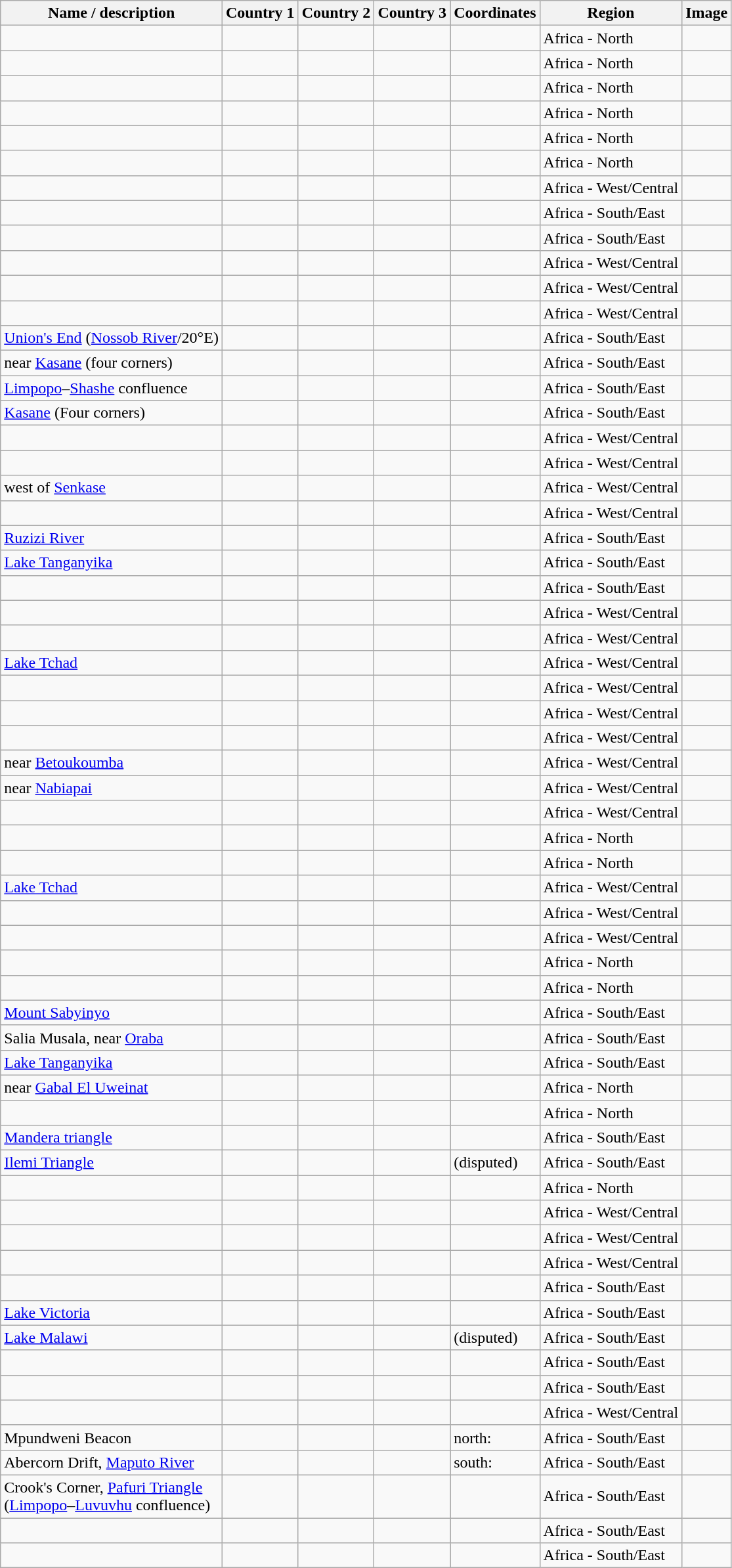<table class="sortable wikitable vatop" style=" margin-right:2em;">
<tr>
<th>Name / description</th>
<th>Country 1</th>
<th>Country 2</th>
<th>Country 3</th>
<th>Coordinates</th>
<th>Region</th>
<th>Image</th>
</tr>
<tr>
<td></td>
<td></td>
<td></td>
<td></td>
<td></td>
<td>Africa - North</td>
<td></td>
</tr>
<tr>
<td></td>
<td></td>
<td></td>
<td></td>
<td></td>
<td>Africa - North</td>
<td></td>
</tr>
<tr>
<td></td>
<td></td>
<td></td>
<td></td>
<td></td>
<td>Africa - North</td>
<td></td>
</tr>
<tr>
<td></td>
<td></td>
<td></td>
<td></td>
<td></td>
<td>Africa - North</td>
<td></td>
</tr>
<tr>
<td></td>
<td></td>
<td></td>
<td></td>
<td></td>
<td>Africa - North</td>
<td></td>
</tr>
<tr>
<td></td>
<td></td>
<td></td>
<td></td>
<td></td>
<td>Africa - North</td>
<td></td>
</tr>
<tr>
<td></td>
<td></td>
<td></td>
<td></td>
<td></td>
<td>Africa - West/Central</td>
<td></td>
</tr>
<tr>
<td></td>
<td></td>
<td></td>
<td></td>
<td></td>
<td>Africa - South/East</td>
<td></td>
</tr>
<tr>
<td></td>
<td></td>
<td></td>
<td></td>
<td></td>
<td>Africa - South/East</td>
<td></td>
</tr>
<tr>
<td></td>
<td></td>
<td></td>
<td></td>
<td></td>
<td>Africa - West/Central</td>
<td></td>
</tr>
<tr>
<td></td>
<td></td>
<td></td>
<td></td>
<td></td>
<td>Africa - West/Central</td>
<td></td>
</tr>
<tr>
<td></td>
<td></td>
<td></td>
<td></td>
<td></td>
<td>Africa - West/Central</td>
<td></td>
</tr>
<tr>
<td><a href='#'>Union's End</a> (<a href='#'>Nossob River</a>/20°E)</td>
<td></td>
<td></td>
<td></td>
<td></td>
<td>Africa - South/East</td>
<td></td>
</tr>
<tr>
<td>near <a href='#'>Kasane</a> (four corners)</td>
<td></td>
<td></td>
<td></td>
<td></td>
<td>Africa - South/East</td>
<td></td>
</tr>
<tr>
<td><a href='#'>Limpopo</a>–<a href='#'>Shashe</a> confluence</td>
<td></td>
<td></td>
<td></td>
<td></td>
<td>Africa - South/East</td>
<td></td>
</tr>
<tr>
<td><a href='#'>Kasane</a> (Four corners)</td>
<td></td>
<td></td>
<td></td>
<td></td>
<td>Africa - South/East</td>
<td></td>
</tr>
<tr>
<td></td>
<td></td>
<td></td>
<td></td>
<td></td>
<td>Africa - West/Central</td>
<td></td>
</tr>
<tr>
<td></td>
<td></td>
<td></td>
<td></td>
<td></td>
<td>Africa - West/Central</td>
<td></td>
</tr>
<tr>
<td>west of <a href='#'>Senkase</a></td>
<td></td>
<td></td>
<td></td>
<td></td>
<td>Africa - West/Central</td>
<td></td>
</tr>
<tr>
<td></td>
<td></td>
<td></td>
<td></td>
<td></td>
<td>Africa - West/Central</td>
<td></td>
</tr>
<tr>
<td><a href='#'>Ruzizi River</a></td>
<td></td>
<td></td>
<td></td>
<td></td>
<td>Africa - South/East</td>
<td></td>
</tr>
<tr>
<td><a href='#'>Lake Tanganyika</a></td>
<td></td>
<td></td>
<td></td>
<td></td>
<td>Africa - South/East</td>
<td></td>
</tr>
<tr>
<td></td>
<td></td>
<td></td>
<td></td>
<td></td>
<td>Africa - South/East</td>
<td></td>
</tr>
<tr>
<td></td>
<td></td>
<td></td>
<td></td>
<td></td>
<td>Africa - West/Central</td>
<td></td>
</tr>
<tr>
<td></td>
<td></td>
<td></td>
<td></td>
<td></td>
<td>Africa - West/Central</td>
<td></td>
</tr>
<tr>
<td><a href='#'>Lake Tchad</a></td>
<td></td>
<td></td>
<td></td>
<td></td>
<td>Africa - West/Central</td>
<td></td>
</tr>
<tr>
<td></td>
<td></td>
<td></td>
<td></td>
<td></td>
<td>Africa - West/Central</td>
<td></td>
</tr>
<tr>
<td></td>
<td></td>
<td></td>
<td></td>
<td></td>
<td>Africa - West/Central</td>
<td></td>
</tr>
<tr>
<td></td>
<td></td>
<td></td>
<td></td>
<td></td>
<td>Africa - West/Central</td>
<td></td>
</tr>
<tr>
<td>near <a href='#'>Betoukoumba</a></td>
<td></td>
<td></td>
<td></td>
<td></td>
<td>Africa - West/Central</td>
<td></td>
</tr>
<tr>
<td>near <a href='#'>Nabiapai</a></td>
<td></td>
<td></td>
<td></td>
<td></td>
<td>Africa - West/Central</td>
<td></td>
</tr>
<tr>
<td></td>
<td></td>
<td></td>
<td></td>
<td></td>
<td>Africa - West/Central</td>
<td></td>
</tr>
<tr>
<td></td>
<td></td>
<td></td>
<td></td>
<td></td>
<td>Africa - North</td>
<td></td>
</tr>
<tr>
<td></td>
<td></td>
<td></td>
<td></td>
<td></td>
<td>Africa - North</td>
<td></td>
</tr>
<tr>
<td><a href='#'>Lake Tchad</a></td>
<td></td>
<td></td>
<td></td>
<td></td>
<td>Africa - West/Central</td>
<td></td>
</tr>
<tr>
<td></td>
<td></td>
<td></td>
<td></td>
<td></td>
<td>Africa - West/Central</td>
<td></td>
</tr>
<tr>
<td></td>
<td></td>
<td></td>
<td></td>
<td></td>
<td>Africa - West/Central</td>
<td></td>
</tr>
<tr>
<td></td>
<td></td>
<td></td>
<td></td>
<td></td>
<td>Africa - North</td>
<td></td>
</tr>
<tr>
<td></td>
<td></td>
<td></td>
<td></td>
<td></td>
<td>Africa - North</td>
<td></td>
</tr>
<tr>
<td><a href='#'>Mount Sabyinyo</a></td>
<td></td>
<td></td>
<td></td>
<td></td>
<td>Africa - South/East</td>
<td></td>
</tr>
<tr>
<td>Salia Musala, near <a href='#'>Oraba</a></td>
<td></td>
<td></td>
<td></td>
<td></td>
<td>Africa - South/East</td>
<td></td>
</tr>
<tr>
<td><a href='#'>Lake Tanganyika</a></td>
<td></td>
<td></td>
<td></td>
<td></td>
<td>Africa - South/East</td>
<td></td>
</tr>
<tr>
<td>near <a href='#'>Gabal El Uweinat</a></td>
<td></td>
<td></td>
<td></td>
<td></td>
<td>Africa - North</td>
<td></td>
</tr>
<tr>
<td></td>
<td></td>
<td></td>
<td></td>
<td></td>
<td>Africa - North</td>
<td></td>
</tr>
<tr>
<td><a href='#'>Mandera triangle</a></td>
<td></td>
<td></td>
<td></td>
<td></td>
<td>Africa - South/East</td>
<td></td>
</tr>
<tr>
<td><a href='#'>Ilemi Triangle</a></td>
<td></td>
<td></td>
<td></td>
<td> (disputed)</td>
<td>Africa - South/East</td>
<td></td>
</tr>
<tr>
<td></td>
<td></td>
<td></td>
<td></td>
<td></td>
<td>Africa - North</td>
<td></td>
</tr>
<tr>
<td></td>
<td></td>
<td></td>
<td></td>
<td></td>
<td>Africa - West/Central</td>
<td></td>
</tr>
<tr>
<td></td>
<td></td>
<td></td>
<td></td>
<td></td>
<td>Africa - West/Central</td>
<td></td>
</tr>
<tr>
<td></td>
<td></td>
<td></td>
<td></td>
<td></td>
<td>Africa - West/Central</td>
<td></td>
</tr>
<tr>
<td></td>
<td></td>
<td></td>
<td></td>
<td></td>
<td>Africa - South/East</td>
<td></td>
</tr>
<tr>
<td><a href='#'>Lake Victoria</a></td>
<td></td>
<td></td>
<td></td>
<td></td>
<td>Africa - South/East</td>
<td></td>
</tr>
<tr>
<td><a href='#'>Lake Malawi</a></td>
<td></td>
<td></td>
<td></td>
<td> (disputed)</td>
<td>Africa - South/East</td>
<td></td>
</tr>
<tr>
<td></td>
<td></td>
<td></td>
<td></td>
<td></td>
<td>Africa - South/East</td>
<td></td>
</tr>
<tr>
<td></td>
<td></td>
<td></td>
<td></td>
<td></td>
<td>Africa - South/East</td>
<td></td>
</tr>
<tr>
<td></td>
<td></td>
<td></td>
<td></td>
<td></td>
<td>Africa - West/Central</td>
<td></td>
</tr>
<tr>
<td>Mpundweni Beacon</td>
<td></td>
<td></td>
<td></td>
<td>north: </td>
<td>Africa - South/East</td>
<td></td>
</tr>
<tr>
<td>Abercorn Drift, <a href='#'>Maputo River</a></td>
<td></td>
<td></td>
<td></td>
<td>south: </td>
<td>Africa - South/East</td>
<td></td>
</tr>
<tr>
<td>Crook's Corner, <a href='#'>Pafuri Triangle</a><br>(<a href='#'>Limpopo</a>–<a href='#'>Luvuvhu</a> confluence)</td>
<td></td>
<td></td>
<td></td>
<td></td>
<td>Africa - South/East</td>
<td></td>
</tr>
<tr>
<td></td>
<td></td>
<td></td>
<td></td>
<td></td>
<td>Africa - South/East</td>
<td></td>
</tr>
<tr>
<td></td>
<td></td>
<td></td>
<td></td>
<td></td>
<td>Africa - South/East</td>
<td></td>
</tr>
</table>
